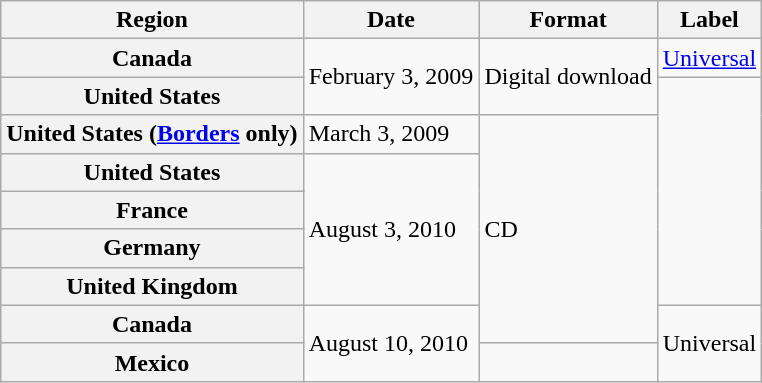<table class="wikitable plainrowheaders">
<tr>
<th scope="col">Region</th>
<th scope="col">Date</th>
<th scope="col">Format</th>
<th scope="col">Label</th>
</tr>
<tr>
<th scope="row">Canada</th>
<td rowspan=2>February 3, 2009</td>
<td rowspan=2>Digital download</td>
<td><a href='#'>Universal</a></td>
</tr>
<tr>
<th scope="row">United States</th>
<td rowspan=6></td>
</tr>
<tr>
<th scope="row">United States (<a href='#'>Borders</a> only)</th>
<td>March 3, 2009</td>
<td rowspan=6>CD</td>
</tr>
<tr>
<th scope="row">United States</th>
<td rowspan=4>August 3, 2010</td>
</tr>
<tr>
<th scope="row">France</th>
</tr>
<tr>
<th scope="row">Germany</th>
</tr>
<tr>
<th scope="row">United Kingdom</th>
</tr>
<tr>
<th scope="row">Canada</th>
<td rowspan=2>August 10, 2010</td>
<td rowspan=2>Universal</td>
</tr>
<tr>
<th scope="row">Mexico</th>
<td></td>
</tr>
</table>
